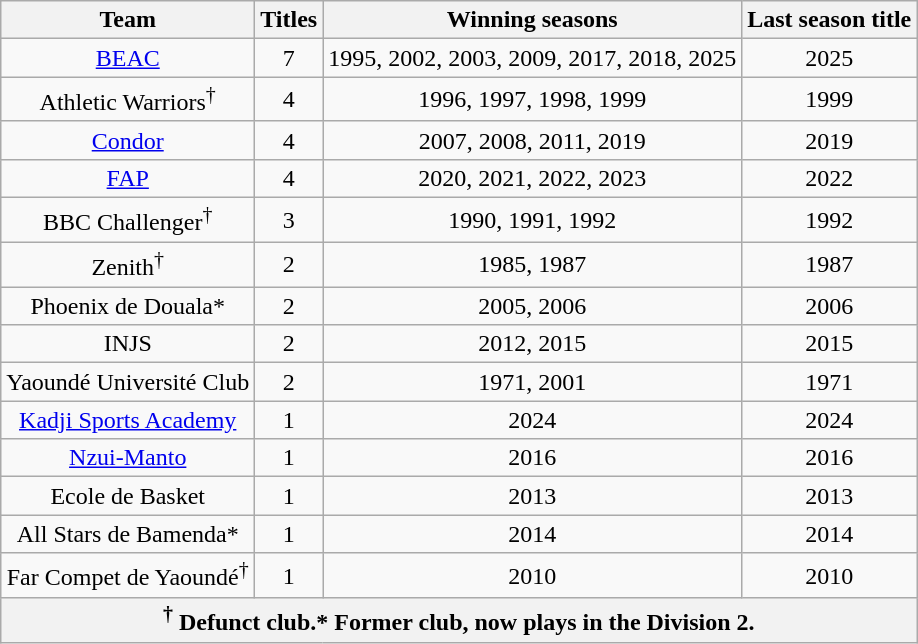<table class="wikitable sortable plainrowheaders" style="text-align: center;">
<tr>
<th scope="col">Team</th>
<th scope="col">Titles</th>
<th scope="col">Winning seasons</th>
<th scope="col">Last season title</th>
</tr>
<tr>
<td><a href='#'>BEAC</a></td>
<td>7</td>
<td>1995, 2002, 2003, 2009, 2017, 2018, 2025</td>
<td>2025</td>
</tr>
<tr>
<td>Athletic Warriors<sup>†</sup></td>
<td>4</td>
<td>1996, 1997, 1998, 1999</td>
<td>1999</td>
</tr>
<tr>
<td scope="row"><a href='#'>Condor</a></td>
<td>4</td>
<td>2007, 2008, 2011, 2019</td>
<td>2019</td>
</tr>
<tr>
<td scope="row"><a href='#'>FAP</a></td>
<td>4</td>
<td>2020, 2021, 2022, 2023</td>
<td>2022</td>
</tr>
<tr>
<td>BBC Challenger<sup>†</sup></td>
<td>3</td>
<td>1990, 1991, 1992</td>
<td>1992</td>
</tr>
<tr>
<td>Zenith<sup>†</sup></td>
<td>2</td>
<td>1985, 1987</td>
<td>1987</td>
</tr>
<tr>
<td>Phoenix de Douala*</td>
<td>2</td>
<td>2005, 2006</td>
<td>2006</td>
</tr>
<tr>
<td>INJS</td>
<td>2</td>
<td>2012, 2015</td>
<td>2015</td>
</tr>
<tr>
<td>Yaoundé Université Club</td>
<td>2</td>
<td>1971, 2001</td>
<td>1971</td>
</tr>
<tr>
<td><a href='#'>Kadji Sports Academy</a></td>
<td>1</td>
<td>2024</td>
<td>2024</td>
</tr>
<tr>
<td><a href='#'>Nzui-Manto</a></td>
<td>1</td>
<td>2016</td>
<td>2016</td>
</tr>
<tr>
<td>Ecole de Basket</td>
<td>1</td>
<td>2013</td>
<td>2013</td>
</tr>
<tr>
<td>All Stars de Bamenda*</td>
<td>1</td>
<td>2014</td>
<td>2014</td>
</tr>
<tr>
<td>Far Compet de Yaoundé<sup>†</sup></td>
<td>1</td>
<td>2010</td>
<td>2010</td>
</tr>
<tr>
<th colspan="4"><strong><sup>†</sup> Defunct club.* Former club, now plays in the Division 2.</strong></th>
</tr>
</table>
